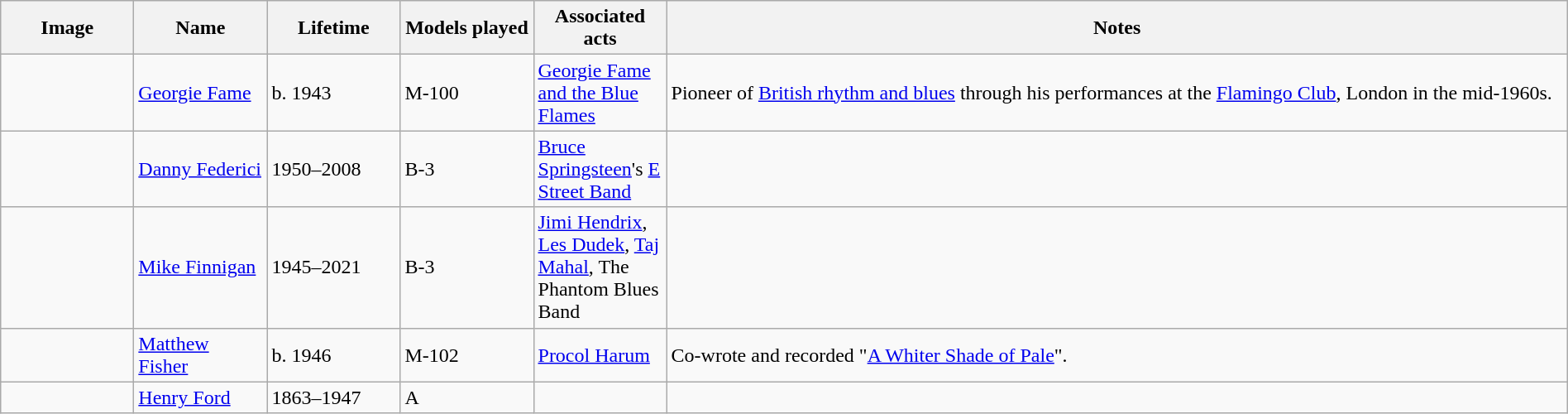<table class="wikitable" style="width:100%">
<tr>
<th style="width:100px;">Image</th>
<th style="width:100px;">Name</th>
<th style="width:100px;">Lifetime</th>
<th style="width:100px;">Models played</th>
<th style="width:100px;">Associated acts</th>
<th style="width:*;">Notes</th>
</tr>
<tr>
<td></td>
<td><a href='#'>Georgie Fame</a></td>
<td>b. 1943</td>
<td>M-100</td>
<td><a href='#'>Georgie Fame and the Blue Flames</a></td>
<td>Pioneer of <a href='#'>British rhythm and blues</a> through his performances at the <a href='#'>Flamingo Club</a>, London in the mid-1960s.</td>
</tr>
<tr>
<td></td>
<td><a href='#'>Danny Federici</a></td>
<td>1950–2008</td>
<td>B-3</td>
<td><a href='#'>Bruce Springsteen</a>'s <a href='#'>E Street Band</a></td>
<td></td>
</tr>
<tr>
<td></td>
<td><a href='#'>Mike Finnigan</a></td>
<td>1945–2021</td>
<td>B-3</td>
<td><a href='#'>Jimi Hendrix</a>, <a href='#'>Les Dudek</a>, <a href='#'>Taj Mahal</a>, The Phantom Blues Band</td>
<td></td>
</tr>
<tr>
<td></td>
<td><a href='#'>Matthew Fisher</a></td>
<td>b. 1946</td>
<td>M-102</td>
<td><a href='#'>Procol Harum</a></td>
<td>Co-wrote and recorded "<a href='#'>A Whiter Shade of Pale</a>".</td>
</tr>
<tr>
<td></td>
<td><a href='#'>Henry Ford</a></td>
<td>1863–1947</td>
<td>A</td>
<td></td>
<td></td>
</tr>
</table>
